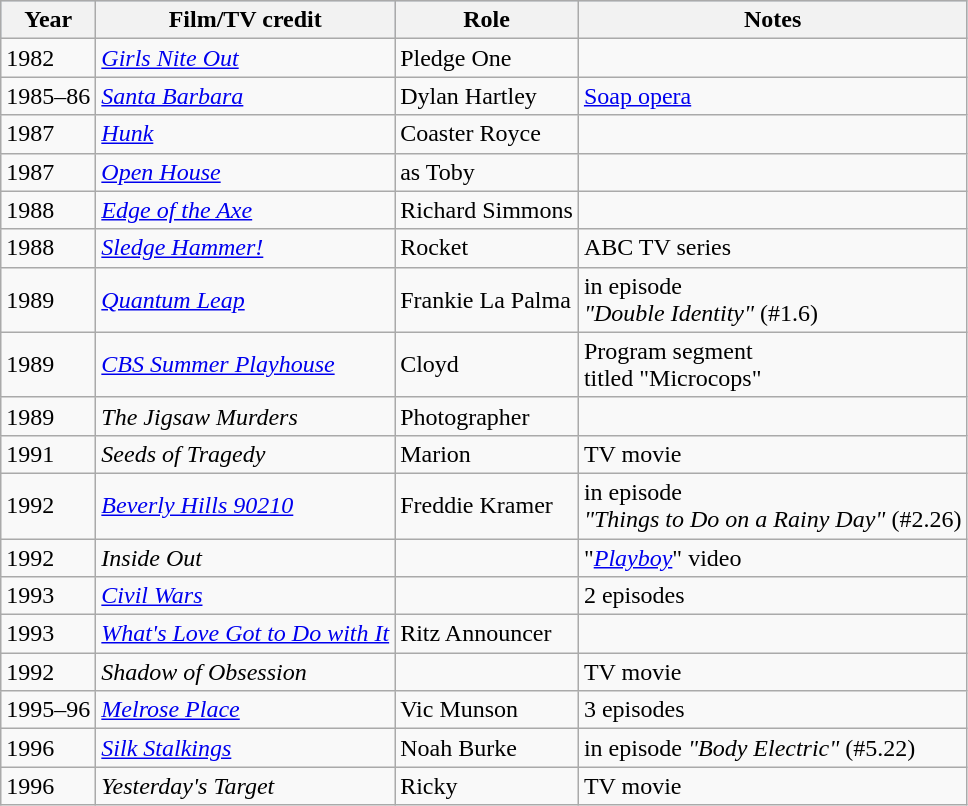<table class="wikitable">
<tr style="background:#b0c4de; text-align:center;">
<th>Year</th>
<th>Film/TV credit</th>
<th>Role</th>
<th>Notes</th>
</tr>
<tr>
<td>1982</td>
<td><em><a href='#'>Girls Nite Out</a></em></td>
<td>Pledge One</td>
<td></td>
</tr>
<tr>
<td>1985–86</td>
<td><em><a href='#'>Santa Barbara</a></em></td>
<td>Dylan Hartley</td>
<td><a href='#'>Soap opera</a></td>
</tr>
<tr>
<td>1987</td>
<td><em><a href='#'>Hunk</a></em></td>
<td>Coaster Royce</td>
<td></td>
</tr>
<tr>
<td>1987</td>
<td><em><a href='#'>Open House</a></em></td>
<td>as Toby</td>
<td></td>
</tr>
<tr>
<td>1988</td>
<td><em><a href='#'>Edge of the Axe</a></em></td>
<td>Richard Simmons</td>
<td></td>
</tr>
<tr>
<td>1988</td>
<td><em><a href='#'>Sledge Hammer!</a></em></td>
<td>Rocket</td>
<td>ABC TV series</td>
</tr>
<tr>
<td>1989</td>
<td><em><a href='#'>Quantum Leap</a></em></td>
<td>Frankie La Palma</td>
<td>in episode <br> <em>"Double Identity"</em> (#1.6)</td>
</tr>
<tr>
<td>1989</td>
<td><em><a href='#'>CBS Summer Playhouse</a></em></td>
<td>Cloyd</td>
<td>Program segment<br>titled "Microcops"</td>
</tr>
<tr>
<td>1989</td>
<td><em>The Jigsaw Murders</em></td>
<td>Photographer</td>
<td></td>
</tr>
<tr>
<td>1991</td>
<td><em>Seeds of Tragedy</em></td>
<td>Marion</td>
<td>TV movie</td>
</tr>
<tr>
<td>1992</td>
<td><em><a href='#'>Beverly Hills 90210</a></em></td>
<td>Freddie Kramer</td>
<td>in episode <br> <em>"Things to Do on a Rainy Day"</em> (#2.26)</td>
</tr>
<tr>
<td>1992</td>
<td><em>Inside Out</em></td>
<td></td>
<td>"<em><a href='#'>Playboy</a></em>" video</td>
</tr>
<tr>
<td>1993</td>
<td><em><a href='#'>Civil Wars</a></em></td>
<td></td>
<td>2 episodes</td>
</tr>
<tr>
<td>1993</td>
<td><em><a href='#'>What's Love Got to Do with It</a></em></td>
<td>Ritz Announcer</td>
<td></td>
</tr>
<tr>
<td>1992</td>
<td><em>Shadow of Obsession</em></td>
<td></td>
<td>TV movie</td>
</tr>
<tr>
<td>1995–96</td>
<td><em><a href='#'>Melrose Place</a></em></td>
<td>Vic Munson</td>
<td>3 episodes</td>
</tr>
<tr>
<td>1996</td>
<td><em><a href='#'>Silk Stalkings</a></em></td>
<td>Noah Burke</td>
<td>in episode <em>"Body Electric"</em> (#5.22)</td>
</tr>
<tr>
<td>1996</td>
<td><em>Yesterday's Target</em></td>
<td>Ricky</td>
<td>TV movie</td>
</tr>
</table>
